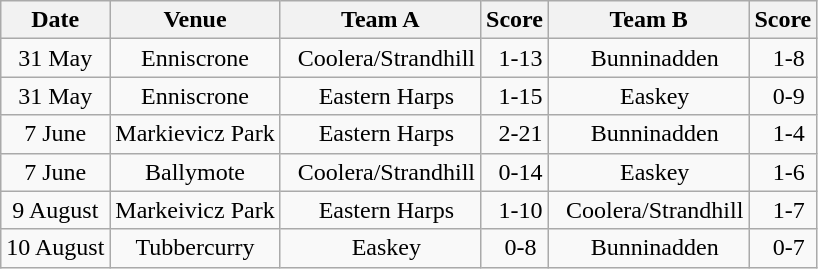<table class="wikitable">
<tr>
<th>Date</th>
<th>Venue</th>
<th>Team A</th>
<th>Score</th>
<th>Team B</th>
<th>Score</th>
</tr>
<tr align="center">
<td>31 May</td>
<td>Enniscrone</td>
<td>  Coolera/Strandhill</td>
<td>  1-13</td>
<td>  Bunninadden</td>
<td>  1-8</td>
</tr>
<tr align="center">
<td>31 May</td>
<td>Enniscrone</td>
<td>  Eastern Harps</td>
<td>  1-15</td>
<td>  Easkey</td>
<td>  0-9</td>
</tr>
<tr align="center">
<td>7 June</td>
<td>Markievicz Park</td>
<td>  Eastern Harps</td>
<td>  2-21</td>
<td>  Bunninadden</td>
<td>  1-4</td>
</tr>
<tr align="center">
<td>7 June</td>
<td>Ballymote</td>
<td>  Coolera/Strandhill</td>
<td>  0-14</td>
<td>  Easkey</td>
<td>  1-6</td>
</tr>
<tr align="center">
<td>9 August</td>
<td>Markeivicz Park</td>
<td>  Eastern Harps</td>
<td>  1-10</td>
<td>  Coolera/Strandhill</td>
<td>  1-7</td>
</tr>
<tr align="center">
<td>10 August</td>
<td>Tubbercurry</td>
<td>  Easkey</td>
<td>  0-8</td>
<td>  Bunninadden</td>
<td>  0-7</td>
</tr>
</table>
